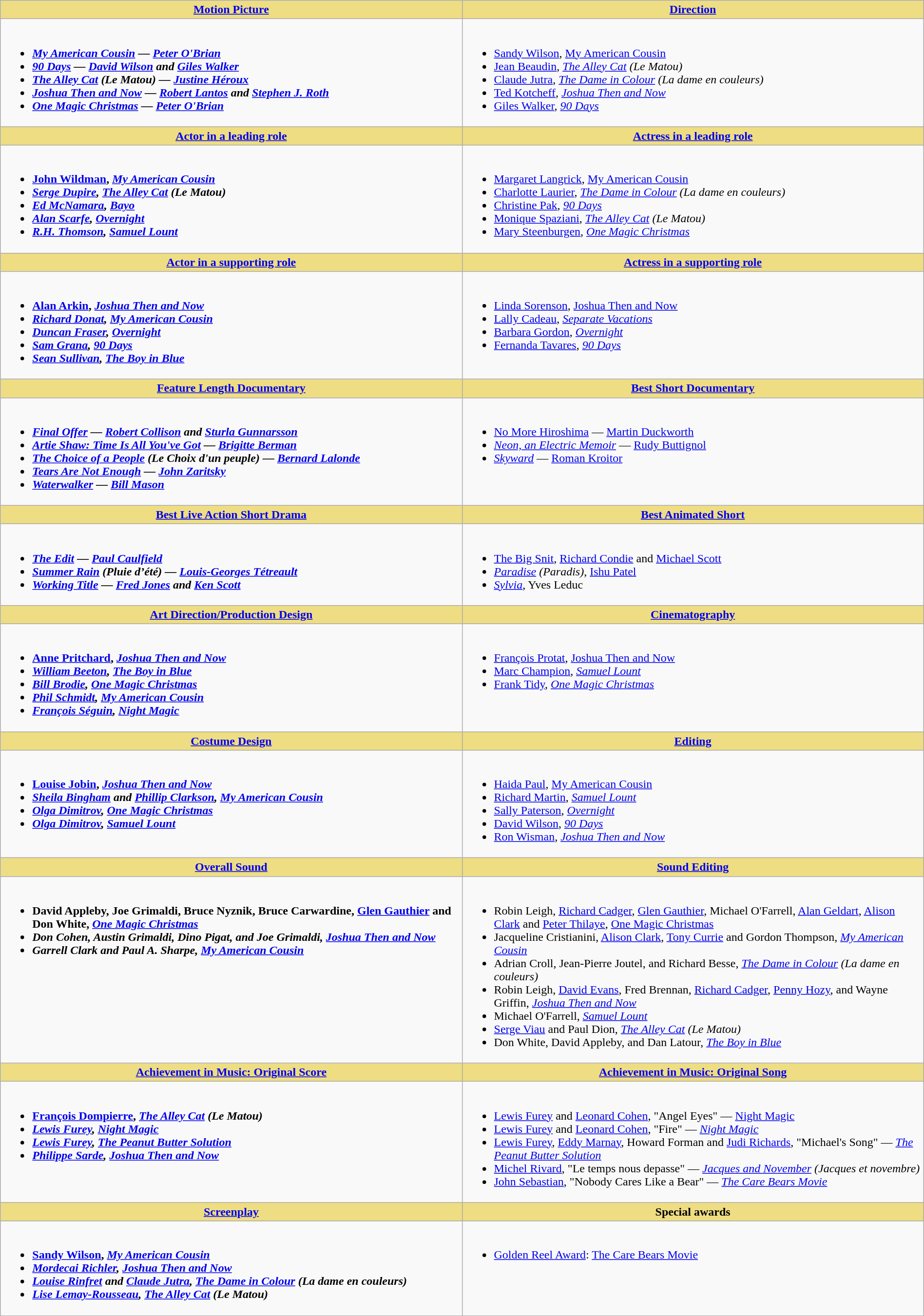<table class=wikitable width="100%">
<tr>
<th style="background:#EEDD82; width:50%"><a href='#'>Motion Picture</a></th>
<th style="background:#EEDD82; width:50%"><a href='#'>Direction</a></th>
</tr>
<tr>
<td valign="top"><br><ul><li> <strong><em><a href='#'>My American Cousin</a><em> — <a href='#'>Peter O'Brian</a><strong></li><li></em><a href='#'>90 Days</a><em> — <a href='#'>David Wilson</a> and <a href='#'>Giles Walker</a></li><li></em><a href='#'>The Alley Cat</a> (Le Matou)<em> — <a href='#'>Justine Héroux</a></li><li></em><a href='#'>Joshua Then and Now</a><em> — <a href='#'>Robert Lantos</a> and <a href='#'>Stephen J. Roth</a></li><li></em><a href='#'>One Magic Christmas</a><em> — <a href='#'>Peter O'Brian</a></li></ul></td>
<td valign="top"><br><ul><li> </strong><a href='#'>Sandy Wilson</a>, </em><a href='#'>My American Cousin</a></em></strong></li><li><a href='#'>Jean Beaudin</a>, <em><a href='#'>The Alley Cat</a> (Le Matou)</em></li><li><a href='#'>Claude Jutra</a>, <em><a href='#'>The Dame in Colour</a> (La dame en couleurs)</em></li><li><a href='#'>Ted Kotcheff</a>, <em><a href='#'>Joshua Then and Now</a></em></li><li><a href='#'>Giles Walker</a>, <em><a href='#'>90 Days</a></em></li></ul></td>
</tr>
<tr>
<th style="background:#EEDD82; width:50%"><a href='#'>Actor in a leading role</a></th>
<th style="background:#EEDD82; width:50%"><a href='#'>Actress in a leading role</a></th>
</tr>
<tr>
<td valign="top"><br><ul><li> <strong><a href='#'>John Wildman</a>, <em><a href='#'>My American Cousin</a><strong><em></li><li><a href='#'>Serge Dupire</a>, </em><a href='#'>The Alley Cat</a> (Le Matou)<em></li><li><a href='#'>Ed McNamara</a>, </em><a href='#'>Bayo</a><em></li><li><a href='#'>Alan Scarfe</a>, </em><a href='#'>Overnight</a><em></li><li><a href='#'>R.H. Thomson</a>, </em><a href='#'>Samuel Lount</a><em></li></ul></td>
<td valign="top"><br><ul><li> </strong><a href='#'>Margaret Langrick</a>, </em><a href='#'>My American Cousin</a></em></strong></li><li><a href='#'>Charlotte Laurier</a>, <em><a href='#'>The Dame in Colour</a> (La dame en couleurs)</em></li><li><a href='#'>Christine Pak</a>, <em><a href='#'>90 Days</a></em></li><li><a href='#'>Monique Spaziani</a>, <em><a href='#'>The Alley Cat</a> (Le Matou)</em></li><li><a href='#'>Mary Steenburgen</a>, <em><a href='#'>One Magic Christmas</a></em></li></ul></td>
</tr>
<tr>
<th style="background:#EEDD82; width:50%"><a href='#'>Actor in a supporting role</a></th>
<th style="background:#EEDD82; width:50%"><a href='#'>Actress in a supporting role</a></th>
</tr>
<tr>
<td valign="top"><br><ul><li> <strong><a href='#'>Alan Arkin</a>, <em><a href='#'>Joshua Then and Now</a><strong><em></li><li><a href='#'>Richard Donat</a>, </em><a href='#'>My American Cousin</a><em></li><li><a href='#'>Duncan Fraser</a>, </em><a href='#'>Overnight</a><em></li><li><a href='#'>Sam Grana</a>, </em><a href='#'>90 Days</a><em></li><li><a href='#'>Sean Sullivan</a>, </em><a href='#'>The Boy in Blue</a><em></li></ul></td>
<td valign="top"><br><ul><li> </strong><a href='#'>Linda Sorenson</a>, </em><a href='#'>Joshua Then and Now</a></em></strong></li><li><a href='#'>Lally Cadeau</a>, <em><a href='#'>Separate Vacations</a></em></li><li><a href='#'>Barbara Gordon</a>, <em><a href='#'>Overnight</a></em></li><li><a href='#'>Fernanda Tavares</a>, <em><a href='#'>90 Days</a></em></li></ul></td>
</tr>
<tr>
<th style="background:#EEDD82; width:50%"><a href='#'>Feature Length Documentary</a></th>
<th style="background:#EEDD82; width:50%"><a href='#'>Best Short Documentary</a></th>
</tr>
<tr>
<td valign="top"><br><ul><li> <strong><em><a href='#'>Final Offer</a><em> — <a href='#'>Robert Collison</a> and <a href='#'>Sturla Gunnarsson</a><strong></li><li></em><a href='#'>Artie Shaw: Time Is All You've Got</a><em> — <a href='#'>Brigitte Berman</a></li><li></em><a href='#'>The Choice of a People</a> (Le Choix d'un peuple)<em> — <a href='#'>Bernard Lalonde</a></li><li></em><a href='#'>Tears Are Not Enough</a><em> — <a href='#'>John Zaritsky</a></li><li></em><a href='#'>Waterwalker</a><em> — <a href='#'>Bill Mason</a></li></ul></td>
<td valign="top"><br><ul><li> </em></strong><a href='#'>No More Hiroshima</a></em> — <a href='#'>Martin Duckworth</a></strong></li><li><em><a href='#'>Neon, an Electric Memoir</a></em> — <a href='#'>Rudy Buttignol</a></li><li><em><a href='#'>Skyward</a></em> — <a href='#'>Roman Kroitor</a></li></ul></td>
</tr>
<tr>
<th style="background:#EEDD82; width:50%"><a href='#'>Best Live Action Short Drama</a></th>
<th style="background:#EEDD82; width:50%"><a href='#'>Best Animated Short</a></th>
</tr>
<tr>
<td valign="top"><br><ul><li> <strong><em><a href='#'>The Edit</a><em> — <a href='#'>Paul Caulfield</a><strong></li><li></em><a href='#'>Summer Rain</a> (Pluie d’été)<em> — <a href='#'>Louis-Georges Tétreault</a></li><li></em><a href='#'>Working Title</a><em> — <a href='#'>Fred Jones</a> and <a href='#'>Ken Scott</a></li></ul></td>
<td valign="top"><br><ul><li> </em></strong><a href='#'>The Big Snit</a></em>, <a href='#'>Richard Condie</a> and <a href='#'>Michael Scott</a></strong></li><li><em><a href='#'>Paradise</a> (Paradis)</em>, <a href='#'>Ishu Patel</a></li><li><em><a href='#'>Sylvia</a></em>, Yves Leduc</li></ul></td>
</tr>
<tr>
<th style="background:#EEDD82; width:50%"><a href='#'>Art Direction/Production Design</a></th>
<th style="background:#EEDD82; width:50%"><a href='#'>Cinematography</a></th>
</tr>
<tr>
<td valign="top"><br><ul><li> <strong><a href='#'>Anne Pritchard</a>, <em><a href='#'>Joshua Then and Now</a><strong><em></li><li><a href='#'>William Beeton</a>, </em><a href='#'>The Boy in Blue</a><em></li><li><a href='#'>Bill Brodie</a>, </em><a href='#'>One Magic Christmas</a><em></li><li><a href='#'>Phil Schmidt</a>, </em><a href='#'>My American Cousin</a><em></li><li><a href='#'>François Séguin</a>, </em><a href='#'>Night Magic</a><em></li></ul></td>
<td valign="top"><br><ul><li> </strong><a href='#'>François Protat</a>, </em><a href='#'>Joshua Then and Now</a></em></strong></li><li><a href='#'>Marc Champion</a>, <em><a href='#'>Samuel Lount</a></em></li><li><a href='#'>Frank Tidy</a>, <em><a href='#'>One Magic Christmas</a></em></li></ul></td>
</tr>
<tr>
<th style="background:#EEDD82; width:50%"><a href='#'>Costume Design</a></th>
<th style="background:#EEDD82; width:50%"><a href='#'>Editing</a></th>
</tr>
<tr>
<td valign="top"><br><ul><li> <strong><a href='#'>Louise Jobin</a>, <em><a href='#'>Joshua Then and Now</a><strong><em></li><li><a href='#'>Sheila Bingham</a> and <a href='#'>Phillip Clarkson</a>, </em><a href='#'>My American Cousin</a><em></li><li><a href='#'>Olga Dimitrov</a>, </em><a href='#'>One Magic Christmas</a><em></li><li><a href='#'>Olga Dimitrov</a>, </em><a href='#'>Samuel Lount</a><em></li></ul></td>
<td valign="top"><br><ul><li> </strong><a href='#'>Haida Paul</a>, </em><a href='#'>My American Cousin</a></em></strong></li><li><a href='#'>Richard Martin</a>, <em><a href='#'>Samuel Lount</a></em></li><li><a href='#'>Sally Paterson</a>, <em><a href='#'>Overnight</a></em></li><li><a href='#'>David Wilson</a>, <em><a href='#'>90 Days</a></em></li><li><a href='#'>Ron Wisman</a>, <em><a href='#'>Joshua Then and Now</a></em></li></ul></td>
</tr>
<tr>
<th style="background:#EEDD82; width:50%"><a href='#'>Overall Sound</a></th>
<th style="background:#EEDD82; width:50%"><a href='#'>Sound Editing</a></th>
</tr>
<tr>
<td valign="top"><br><ul><li> <strong>David Appleby, Joe Grimaldi, Bruce Nyznik, Bruce Carwardine, <a href='#'>Glen Gauthier</a> and Don White, <em><a href='#'>One Magic Christmas</a><strong><em></li><li>Don Cohen, Austin Grimaldi, Dino Pigat, and Joe Grimaldi, </em><a href='#'>Joshua Then and Now</a><em></li><li>Garrell Clark and Paul A. Sharpe, </em><a href='#'>My American Cousin</a><em></li></ul></td>
<td valign="top"><br><ul><li> </strong>Robin Leigh, <a href='#'>Richard Cadger</a>, <a href='#'>Glen Gauthier</a>, Michael O'Farrell, <a href='#'>Alan Geldart</a>, <a href='#'>Alison Clark</a> and <a href='#'>Peter Thilaye</a>, </em><a href='#'>One Magic Christmas</a></em></strong></li><li>Jacqueline Cristianini, <a href='#'>Alison Clark</a>, <a href='#'>Tony Currie</a> and Gordon Thompson, <em><a href='#'>My American Cousin</a></em></li><li>Adrian Croll, Jean-Pierre Joutel, and Richard Besse, <em><a href='#'>The Dame in Colour</a> (La dame en couleurs)</em></li><li>Robin Leigh, <a href='#'>David Evans</a>, Fred Brennan, <a href='#'>Richard Cadger</a>, <a href='#'>Penny Hozy</a>, and Wayne Griffin, <em><a href='#'>Joshua Then and Now</a></em></li><li>Michael O'Farrell, <em><a href='#'>Samuel Lount</a></em></li><li><a href='#'>Serge Viau</a> and Paul Dion, <em><a href='#'>The Alley Cat</a> (Le Matou)</em></li><li>Don White, David Appleby, and Dan Latour, <em><a href='#'>The Boy in Blue</a></em></li></ul></td>
</tr>
<tr>
<th style="background:#EEDD82; width:50%"><a href='#'>Achievement in Music: Original Score</a></th>
<th style="background:#EEDD82; width:50%"><a href='#'>Achievement in Music: Original Song</a></th>
</tr>
<tr>
<td valign="top"><br><ul><li> <strong><a href='#'>François Dompierre</a>, <em><a href='#'>The Alley Cat</a> (Le Matou)<strong><em></li><li><a href='#'>Lewis Furey</a>, </em><a href='#'>Night Magic</a><em></li><li><a href='#'>Lewis Furey</a>, </em><a href='#'>The Peanut Butter Solution</a><em></li><li><a href='#'>Philippe Sarde</a>, </em><a href='#'>Joshua Then and Now</a><em></li></ul></td>
<td valign="top"><br><ul><li> </strong><a href='#'>Lewis Furey</a> and <a href='#'>Leonard Cohen</a>, "Angel Eyes" — </em><a href='#'>Night Magic</a></em></strong></li><li><a href='#'>Lewis Furey</a> and <a href='#'>Leonard Cohen</a>, "Fire" — <em><a href='#'>Night Magic</a></em></li><li><a href='#'>Lewis Furey</a>, <a href='#'>Eddy Marnay</a>, Howard Forman and <a href='#'>Judi Richards</a>, "Michael's Song" — <em><a href='#'>The Peanut Butter Solution</a></em></li><li><a href='#'>Michel Rivard</a>, "Le temps nous depasse" — <em><a href='#'>Jacques and November</a> (Jacques et novembre)</em></li><li><a href='#'>John Sebastian</a>, "Nobody Cares Like a Bear" — <em><a href='#'>The Care Bears Movie</a></em></li></ul></td>
</tr>
<tr>
<th style="background:#EEDD82; width:50%"><a href='#'>Screenplay</a></th>
<th style="background:#EEDD82; width:50%">Special awards</th>
</tr>
<tr>
<td valign="top"><br><ul><li> <strong><a href='#'>Sandy Wilson</a>, <em><a href='#'>My American Cousin</a><strong><em></li><li><a href='#'>Mordecai Richler</a>, </em><a href='#'>Joshua Then and Now</a><em></li><li><a href='#'>Louise Rinfret</a> and <a href='#'>Claude Jutra</a>, </em><a href='#'>The Dame in Colour</a> (La dame en couleurs)<em></li><li><a href='#'>Lise Lemay-Rousseau</a>, </em><a href='#'>The Alley Cat</a> (Le Matou)<em></li></ul></td>
<td valign="top"><br><ul><li><a href='#'>Golden Reel Award</a>: </em></strong><a href='#'>The Care Bears Movie</a><strong><em></li></ul></td>
</tr>
</table>
